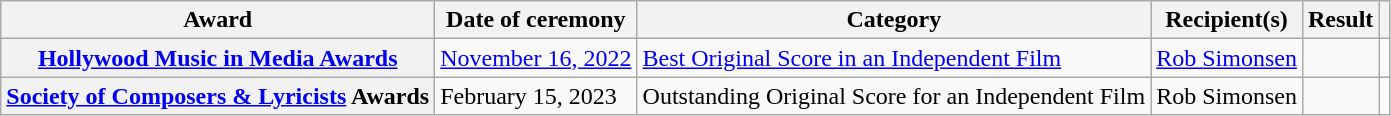<table class="wikitable plainrowheaders sortable">
<tr>
<th scope="col">Award</th>
<th scope="col">Date of ceremony</th>
<th scope="col">Category</th>
<th scope="col">Recipient(s)</th>
<th scope="col">Result</th>
<th scope="col" class="unsortable"></th>
</tr>
<tr>
<th scope="row"><a href='#'>Hollywood Music in Media Awards</a></th>
<td><a href='#'>November 16, 2022</a></td>
<td><a href='#'>Best Original Score in an Independent Film</a></td>
<td><a href='#'>Rob Simonsen</a></td>
<td></td>
<td style="text-align:center;"></td>
</tr>
<tr>
<th scope="row"><a href='#'>Society of Composers & Lyricists</a> Awards</th>
<td>February 15, 2023</td>
<td>Outstanding Original Score for an Independent Film</td>
<td>Rob Simonsen</td>
<td></td>
<td align="center"><br></td>
</tr>
</table>
